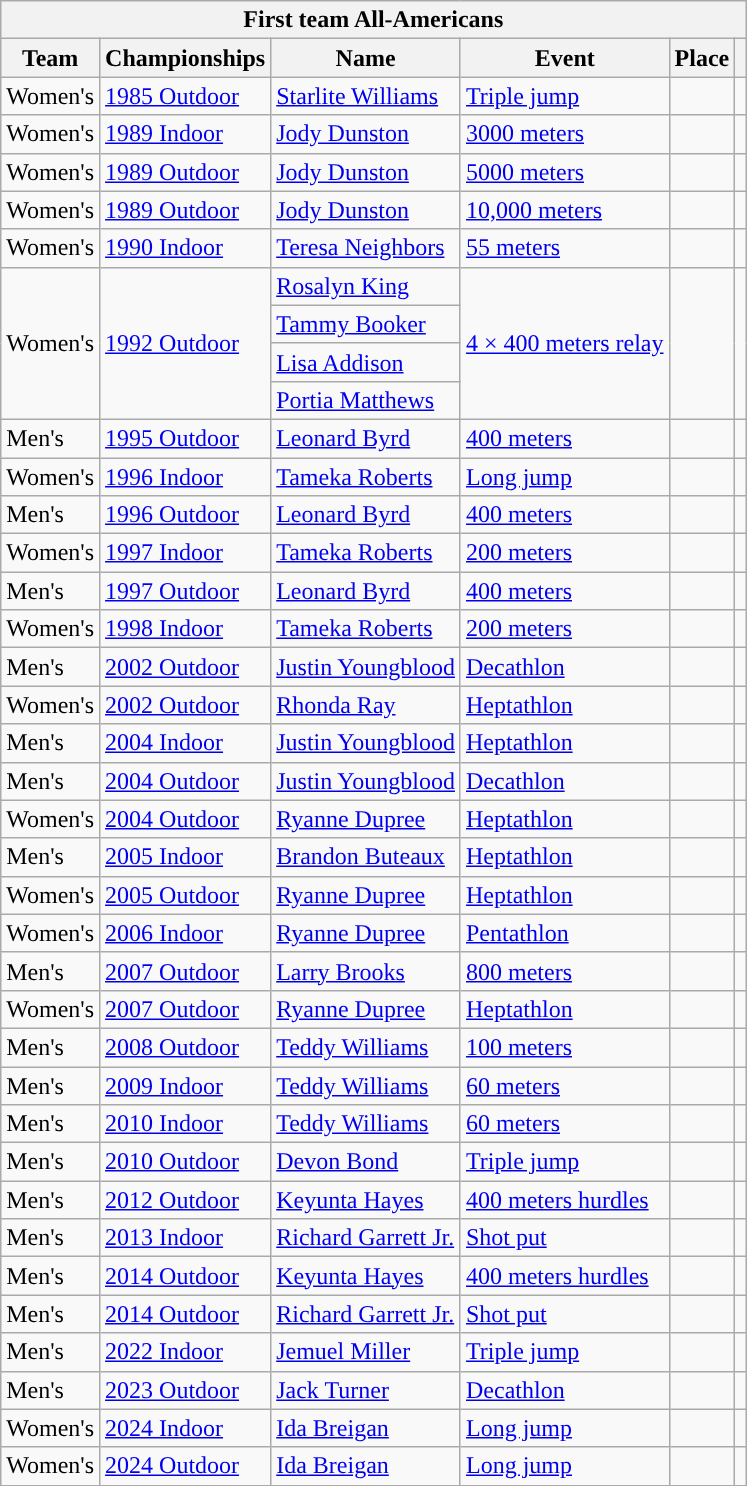<table class="wikitable sortable">
<tr>
<th colspan="6">First team All-Americans</th>
</tr>
<tr>
<th scope="col">Team</th>
<th scope="col">Championships</th>
<th scope="col">Name</th>
<th scope="col">Event</th>
<th scope="col">Place</th>
<th scope="col"></th>
</tr>
<tr>
<td>Women's</td>
<td><a href='#'>1985 Outdoor</a></td>
<td><a href='#'>Starlite Williams</a></td>
<td><a href='#'>Triple jump</a></td>
<td></td>
<td></td>
</tr>
<tr>
<td>Women's</td>
<td><a href='#'>1989 Indoor</a></td>
<td><a href='#'>Jody Dunston</a></td>
<td><a href='#'>3000 meters</a></td>
<td></td>
<td></td>
</tr>
<tr>
<td>Women's</td>
<td><a href='#'>1989 Outdoor</a></td>
<td><a href='#'>Jody Dunston</a></td>
<td><a href='#'>5000 meters</a></td>
<td></td>
<td></td>
</tr>
<tr>
<td>Women's</td>
<td><a href='#'>1989 Outdoor</a></td>
<td><a href='#'>Jody Dunston</a></td>
<td><a href='#'>10,000 meters</a></td>
<td></td>
<td></td>
</tr>
<tr>
<td>Women's</td>
<td><a href='#'>1990 Indoor</a></td>
<td><a href='#'>Teresa Neighbors</a></td>
<td><a href='#'>55 meters</a></td>
<td></td>
<td></td>
</tr>
<tr>
<td rowspan=4>Women's</td>
<td rowspan=4><a href='#'>1992 Outdoor</a></td>
<td><a href='#'>Rosalyn King</a></td>
<td rowspan=4><a href='#'>4 × 400 meters relay</a></td>
<td rowspan=4></td>
<td rowspan=4></td>
</tr>
<tr>
<td><a href='#'>Tammy Booker</a></td>
</tr>
<tr>
<td><a href='#'>Lisa Addison</a></td>
</tr>
<tr>
<td><a href='#'>Portia Matthews</a></td>
</tr>
<tr>
<td>Men's</td>
<td><a href='#'>1995 Outdoor</a></td>
<td><a href='#'>Leonard Byrd</a></td>
<td><a href='#'>400 meters</a></td>
<td></td>
<td></td>
</tr>
<tr>
<td>Women's</td>
<td><a href='#'>1996 Indoor</a></td>
<td><a href='#'>Tameka Roberts</a></td>
<td><a href='#'>Long jump</a></td>
<td></td>
<td></td>
</tr>
<tr>
<td>Men's</td>
<td><a href='#'>1996 Outdoor</a></td>
<td><a href='#'>Leonard Byrd</a></td>
<td><a href='#'>400 meters</a></td>
<td></td>
<td></td>
</tr>
<tr>
<td>Women's</td>
<td><a href='#'>1997 Indoor</a></td>
<td><a href='#'>Tameka Roberts</a></td>
<td><a href='#'>200 meters</a></td>
<td></td>
<td></td>
</tr>
<tr>
<td>Men's</td>
<td><a href='#'>1997 Outdoor</a></td>
<td><a href='#'>Leonard Byrd</a></td>
<td><a href='#'>400 meters</a></td>
<td></td>
<td></td>
</tr>
<tr>
<td>Women's</td>
<td><a href='#'>1998 Indoor</a></td>
<td><a href='#'>Tameka Roberts</a></td>
<td><a href='#'>200 meters</a></td>
<td></td>
<td></td>
</tr>
<tr>
<td>Men's</td>
<td><a href='#'>2002 Outdoor</a></td>
<td><a href='#'>Justin Youngblood</a></td>
<td><a href='#'>Decathlon</a></td>
<td></td>
<td></td>
</tr>
<tr>
<td>Women's</td>
<td><a href='#'>2002 Outdoor</a></td>
<td><a href='#'>Rhonda Ray</a></td>
<td><a href='#'>Heptathlon</a></td>
<td></td>
<td></td>
</tr>
<tr>
<td>Men's</td>
<td><a href='#'>2004 Indoor</a></td>
<td><a href='#'>Justin Youngblood</a></td>
<td><a href='#'>Heptathlon</a></td>
<td></td>
<td></td>
</tr>
<tr>
<td>Men's</td>
<td><a href='#'>2004 Outdoor</a></td>
<td><a href='#'>Justin Youngblood</a></td>
<td><a href='#'>Decathlon</a></td>
<td></td>
<td></td>
</tr>
<tr>
<td>Women's</td>
<td><a href='#'>2004 Outdoor</a></td>
<td><a href='#'>Ryanne Dupree</a></td>
<td><a href='#'>Heptathlon</a></td>
<td></td>
<td></td>
</tr>
<tr>
<td>Men's</td>
<td><a href='#'>2005 Indoor</a></td>
<td><a href='#'>Brandon Buteaux</a></td>
<td><a href='#'>Heptathlon</a></td>
<td></td>
<td></td>
</tr>
<tr>
<td>Women's</td>
<td><a href='#'>2005 Outdoor</a></td>
<td><a href='#'>Ryanne Dupree</a></td>
<td><a href='#'>Heptathlon</a></td>
<td></td>
<td></td>
</tr>
<tr>
<td>Women's</td>
<td><a href='#'>2006 Indoor</a></td>
<td><a href='#'>Ryanne Dupree</a></td>
<td><a href='#'>Pentathlon</a></td>
<td></td>
<td></td>
</tr>
<tr>
<td>Men's</td>
<td><a href='#'>2007 Outdoor</a></td>
<td><a href='#'>Larry Brooks</a></td>
<td><a href='#'>800 meters</a></td>
<td></td>
<td></td>
</tr>
<tr>
<td>Women's</td>
<td><a href='#'>2007 Outdoor</a></td>
<td><a href='#'>Ryanne Dupree</a></td>
<td><a href='#'>Heptathlon</a></td>
<td></td>
<td></td>
</tr>
<tr>
<td>Men's</td>
<td><a href='#'>2008 Outdoor</a></td>
<td><a href='#'>Teddy Williams</a></td>
<td><a href='#'>100 meters</a></td>
<td></td>
<td></td>
</tr>
<tr>
<td>Men's</td>
<td><a href='#'>2009 Indoor</a></td>
<td><a href='#'>Teddy Williams</a></td>
<td><a href='#'>60 meters</a></td>
<td></td>
<td></td>
</tr>
<tr>
<td>Men's</td>
<td><a href='#'>2010 Indoor</a></td>
<td><a href='#'>Teddy Williams</a></td>
<td><a href='#'>60 meters</a></td>
<td></td>
<td></td>
</tr>
<tr>
<td>Men's</td>
<td><a href='#'>2010 Outdoor</a></td>
<td><a href='#'>Devon Bond</a></td>
<td><a href='#'>Triple jump</a></td>
<td></td>
<td></td>
</tr>
<tr>
<td>Men's</td>
<td><a href='#'>2012 Outdoor</a></td>
<td><a href='#'>Keyunta Hayes</a></td>
<td><a href='#'>400 meters hurdles</a></td>
<td></td>
<td></td>
</tr>
<tr>
<td>Men's</td>
<td><a href='#'>2013 Indoor</a></td>
<td><a href='#'>Richard Garrett Jr.</a></td>
<td><a href='#'>Shot put</a></td>
<td></td>
<td></td>
</tr>
<tr>
<td>Men's</td>
<td><a href='#'>2014 Outdoor</a></td>
<td><a href='#'>Keyunta Hayes</a></td>
<td><a href='#'>400 meters hurdles</a></td>
<td></td>
<td></td>
</tr>
<tr>
<td>Men's</td>
<td><a href='#'>2014 Outdoor</a></td>
<td><a href='#'>Richard Garrett Jr.</a></td>
<td><a href='#'>Shot put</a></td>
<td></td>
<td></td>
</tr>
<tr>
<td>Men's</td>
<td><a href='#'>2022 Indoor</a></td>
<td><a href='#'>Jemuel Miller</a></td>
<td><a href='#'>Triple jump</a></td>
<td></td>
<td></td>
</tr>
<tr>
<td>Men's</td>
<td><a href='#'>2023 Outdoor</a></td>
<td><a href='#'>Jack Turner</a></td>
<td><a href='#'>Decathlon</a></td>
<td></td>
<td></td>
</tr>
<tr>
<td>Women's</td>
<td><a href='#'>2024 Indoor</a></td>
<td><a href='#'>Ida Breigan</a></td>
<td><a href='#'>Long jump</a></td>
<td></td>
<td></td>
</tr>
<tr>
<td>Women's</td>
<td><a href='#'>2024 Outdoor</a></td>
<td><a href='#'>Ida Breigan</a></td>
<td><a href='#'>Long jump</a></td>
<td></td>
<td></td>
</tr>
</table>
